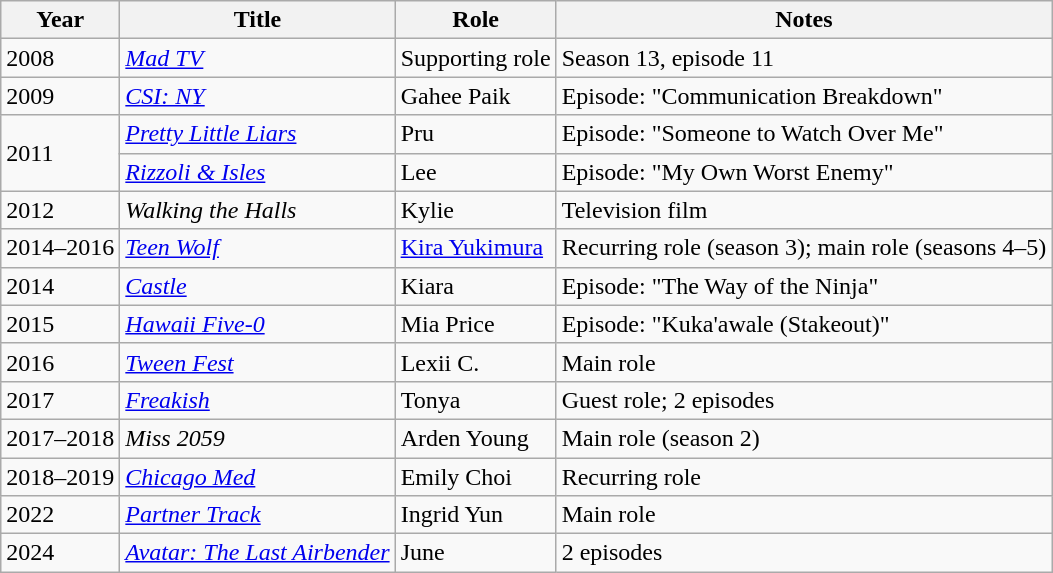<table class="wikitable sortable">
<tr>
<th>Year</th>
<th>Title</th>
<th>Role</th>
<th class="unsortable">Notes</th>
</tr>
<tr>
<td>2008</td>
<td><em><a href='#'>Mad TV</a></em></td>
<td>Supporting role</td>
<td>Season 13, episode 11</td>
</tr>
<tr>
<td>2009</td>
<td><em><a href='#'>CSI: NY</a></em></td>
<td>Gahee Paik</td>
<td>Episode: "Communication Breakdown"</td>
</tr>
<tr>
<td rowspan="2">2011</td>
<td><em><a href='#'>Pretty Little Liars</a></em></td>
<td>Pru</td>
<td>Episode: "Someone to Watch Over Me"</td>
</tr>
<tr>
<td><em><a href='#'>Rizzoli & Isles</a></em></td>
<td>Lee</td>
<td>Episode: "My Own Worst Enemy"</td>
</tr>
<tr>
<td>2012</td>
<td><em>Walking the Halls</em></td>
<td>Kylie</td>
<td>Television film</td>
</tr>
<tr>
<td>2014–2016</td>
<td><em><a href='#'>Teen Wolf</a></em></td>
<td><a href='#'>Kira Yukimura</a></td>
<td>Recurring role (season 3); main role (seasons 4–5)</td>
</tr>
<tr>
<td>2014</td>
<td><em><a href='#'>Castle</a></em></td>
<td>Kiara</td>
<td>Episode: "The Way of the Ninja"</td>
</tr>
<tr>
<td>2015</td>
<td><em><a href='#'>Hawaii Five-0</a></em></td>
<td>Mia Price</td>
<td>Episode: "Kuka'awale (Stakeout)"</td>
</tr>
<tr>
<td>2016</td>
<td><em><a href='#'>Tween Fest</a></em></td>
<td>Lexii C.</td>
<td>Main role</td>
</tr>
<tr>
<td>2017</td>
<td><em><a href='#'>Freakish</a></em></td>
<td>Tonya</td>
<td>Guest role; 2 episodes</td>
</tr>
<tr>
<td>2017–2018</td>
<td><em>Miss 2059</em></td>
<td>Arden Young</td>
<td>Main role (season 2)</td>
</tr>
<tr>
<td>2018–2019</td>
<td><em><a href='#'>Chicago Med</a></em></td>
<td>Emily Choi</td>
<td>Recurring role</td>
</tr>
<tr>
<td>2022</td>
<td><em><a href='#'>Partner Track</a></em></td>
<td>Ingrid Yun</td>
<td>Main role</td>
</tr>
<tr>
<td>2024</td>
<td><em><a href='#'>Avatar: The Last Airbender</a></em></td>
<td>June</td>
<td>2 episodes</td>
</tr>
</table>
